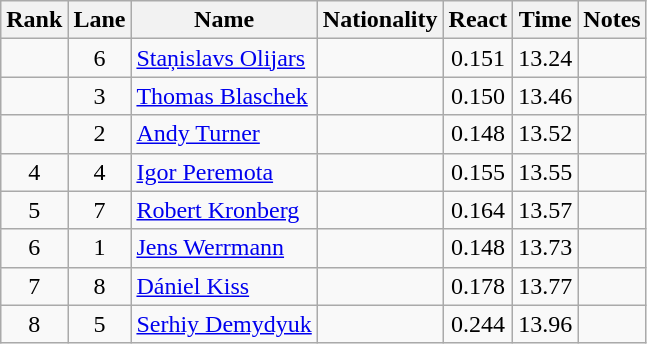<table class="wikitable sortable" style="text-align:center">
<tr>
<th>Rank</th>
<th>Lane</th>
<th>Name</th>
<th>Nationality</th>
<th>React</th>
<th>Time</th>
<th>Notes</th>
</tr>
<tr>
<td></td>
<td>6</td>
<td align="left"><a href='#'>Staņislavs Olijars</a></td>
<td align=left></td>
<td>0.151</td>
<td>13.24</td>
<td></td>
</tr>
<tr>
<td></td>
<td>3</td>
<td align="left"><a href='#'>Thomas Blaschek</a></td>
<td align=left></td>
<td>0.150</td>
<td>13.46</td>
<td></td>
</tr>
<tr>
<td></td>
<td>2</td>
<td align="left"><a href='#'>Andy Turner</a></td>
<td align=left></td>
<td>0.148</td>
<td>13.52</td>
<td></td>
</tr>
<tr>
<td>4</td>
<td>4</td>
<td align="left"><a href='#'>Igor Peremota</a></td>
<td align=left></td>
<td>0.155</td>
<td>13.55</td>
<td></td>
</tr>
<tr>
<td>5</td>
<td>7</td>
<td align="left"><a href='#'>Robert Kronberg</a></td>
<td align=left></td>
<td>0.164</td>
<td>13.57</td>
<td></td>
</tr>
<tr>
<td>6</td>
<td>1</td>
<td align="left"><a href='#'>Jens Werrmann</a></td>
<td align=left></td>
<td>0.148</td>
<td>13.73</td>
<td></td>
</tr>
<tr>
<td>7</td>
<td>8</td>
<td align="left"><a href='#'>Dániel Kiss</a></td>
<td align=left></td>
<td>0.178</td>
<td>13.77</td>
<td></td>
</tr>
<tr>
<td>8</td>
<td>5</td>
<td align="left"><a href='#'>Serhiy Demydyuk</a></td>
<td align=left></td>
<td>0.244</td>
<td>13.96</td>
<td></td>
</tr>
</table>
